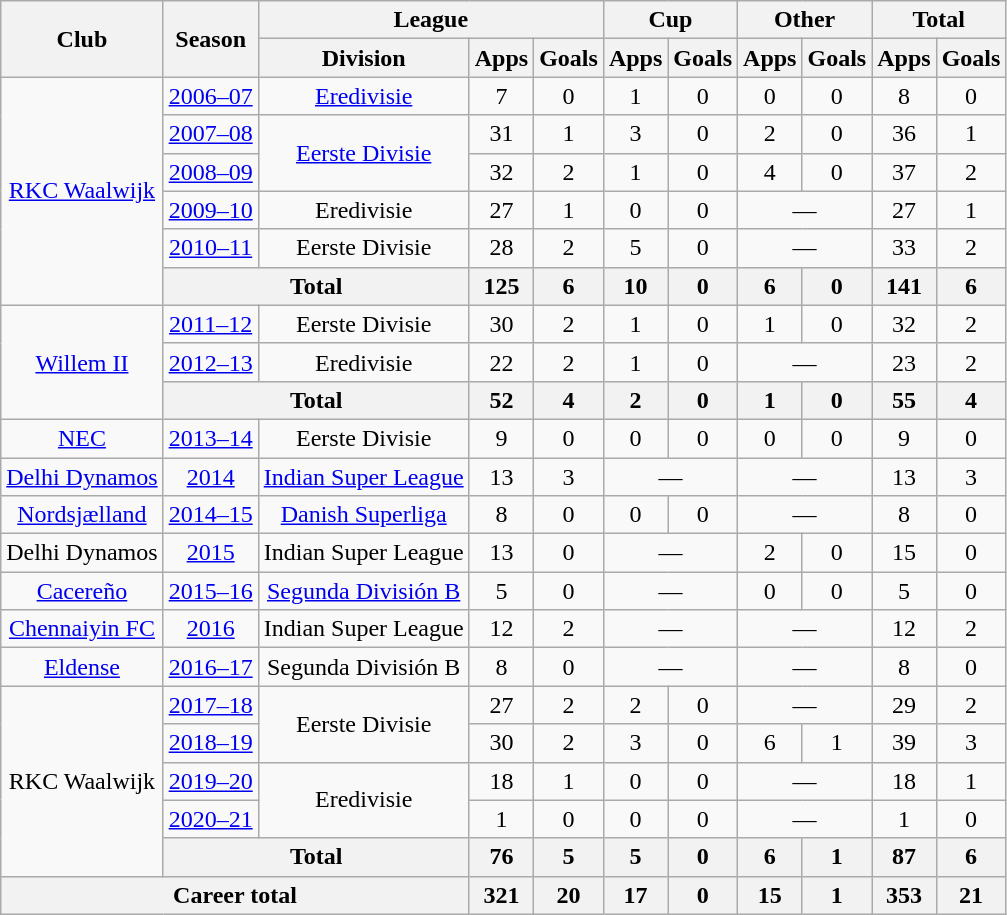<table class="wikitable" style="text-align:center">
<tr>
<th rowspan="2">Club</th>
<th rowspan="2">Season</th>
<th colspan="3">League</th>
<th colspan="2">Cup</th>
<th colspan="2">Other</th>
<th colspan="2">Total</th>
</tr>
<tr>
<th>Division</th>
<th>Apps</th>
<th>Goals</th>
<th>Apps</th>
<th>Goals</th>
<th>Apps</th>
<th>Goals</th>
<th>Apps</th>
<th>Goals</th>
</tr>
<tr>
<td rowspan="6"><a href='#'>RKC Waalwijk</a></td>
<td><a href='#'>2006–07</a></td>
<td><a href='#'>Eredivisie</a></td>
<td>7</td>
<td>0</td>
<td>1</td>
<td>0</td>
<td>0</td>
<td>0</td>
<td>8</td>
<td>0</td>
</tr>
<tr>
<td><a href='#'>2007–08</a></td>
<td rowspan="2"><a href='#'>Eerste Divisie</a></td>
<td>31</td>
<td>1</td>
<td>3</td>
<td>0</td>
<td>2</td>
<td>0</td>
<td>36</td>
<td>1</td>
</tr>
<tr>
<td><a href='#'>2008–09</a></td>
<td>32</td>
<td>2</td>
<td>1</td>
<td>0</td>
<td>4</td>
<td>0</td>
<td>37</td>
<td>2</td>
</tr>
<tr>
<td><a href='#'>2009–10</a></td>
<td>Eredivisie</td>
<td>27</td>
<td>1</td>
<td>0</td>
<td>0</td>
<td colspan="2">—</td>
<td>27</td>
<td>1</td>
</tr>
<tr>
<td><a href='#'>2010–11</a></td>
<td>Eerste Divisie</td>
<td>28</td>
<td>2</td>
<td>5</td>
<td>0</td>
<td colspan="2">—</td>
<td>33</td>
<td>2</td>
</tr>
<tr>
<th colspan="2">Total</th>
<th>125</th>
<th>6</th>
<th>10</th>
<th>0</th>
<th>6</th>
<th>0</th>
<th>141</th>
<th>6</th>
</tr>
<tr>
<td rowspan="3"><a href='#'>Willem II</a></td>
<td><a href='#'>2011–12</a></td>
<td>Eerste Divisie</td>
<td>30</td>
<td>2</td>
<td>1</td>
<td>0</td>
<td>1</td>
<td>0</td>
<td>32</td>
<td>2</td>
</tr>
<tr>
<td><a href='#'>2012–13</a></td>
<td>Eredivisie</td>
<td>22</td>
<td>2</td>
<td>1</td>
<td>0</td>
<td colspan="2">—</td>
<td>23</td>
<td>2</td>
</tr>
<tr>
<th colspan="2">Total</th>
<th>52</th>
<th>4</th>
<th>2</th>
<th>0</th>
<th>1</th>
<th>0</th>
<th>55</th>
<th>4</th>
</tr>
<tr>
<td><a href='#'>NEC</a></td>
<td><a href='#'>2013–14</a></td>
<td>Eerste Divisie</td>
<td>9</td>
<td>0</td>
<td>0</td>
<td>0</td>
<td>0</td>
<td>0</td>
<td>9</td>
<td>0</td>
</tr>
<tr>
<td><a href='#'>Delhi Dynamos</a></td>
<td><a href='#'>2014</a></td>
<td><a href='#'>Indian Super League</a></td>
<td>13</td>
<td>3</td>
<td colspan="2">—</td>
<td colspan="2">—</td>
<td>13</td>
<td>3</td>
</tr>
<tr>
<td><a href='#'>Nordsjælland</a></td>
<td><a href='#'>2014–15</a></td>
<td><a href='#'>Danish Superliga</a></td>
<td>8</td>
<td>0</td>
<td>0</td>
<td>0</td>
<td colspan="2">—</td>
<td>8</td>
<td>0</td>
</tr>
<tr>
<td>Delhi Dynamos</td>
<td><a href='#'>2015</a></td>
<td>Indian Super League</td>
<td>13</td>
<td>0</td>
<td colspan="2">—</td>
<td>2</td>
<td>0</td>
<td>15</td>
<td>0</td>
</tr>
<tr>
<td><a href='#'>Cacereño</a></td>
<td><a href='#'>2015–16</a></td>
<td><a href='#'>Segunda División B</a></td>
<td>5</td>
<td>0</td>
<td colspan="2">—</td>
<td>0</td>
<td>0</td>
<td>5</td>
<td>0</td>
</tr>
<tr>
<td><a href='#'>Chennaiyin FC</a></td>
<td><a href='#'>2016</a></td>
<td>Indian Super League</td>
<td>12</td>
<td>2</td>
<td colspan="2">—</td>
<td colspan="2">—</td>
<td>12</td>
<td>2</td>
</tr>
<tr>
<td><a href='#'>Eldense</a></td>
<td><a href='#'>2016–17</a></td>
<td>Segunda División B</td>
<td>8</td>
<td>0</td>
<td colspan="2">—</td>
<td colspan="2">—</td>
<td>8</td>
<td>0</td>
</tr>
<tr>
<td rowspan="5">RKC Waalwijk</td>
<td><a href='#'>2017–18</a></td>
<td rowspan="2">Eerste Divisie</td>
<td>27</td>
<td>2</td>
<td>2</td>
<td>0</td>
<td colspan="2">—</td>
<td>29</td>
<td>2</td>
</tr>
<tr>
<td><a href='#'>2018–19</a></td>
<td>30</td>
<td>2</td>
<td>3</td>
<td>0</td>
<td>6</td>
<td>1</td>
<td>39</td>
<td>3</td>
</tr>
<tr>
<td><a href='#'>2019–20</a></td>
<td rowspan="2">Eredivisie</td>
<td>18</td>
<td>1</td>
<td>0</td>
<td>0</td>
<td colspan="2">—</td>
<td>18</td>
<td>1</td>
</tr>
<tr>
<td><a href='#'>2020–21</a></td>
<td>1</td>
<td>0</td>
<td>0</td>
<td>0</td>
<td colspan="2">—</td>
<td>1</td>
<td>0</td>
</tr>
<tr>
<th colspan="2">Total</th>
<th>76</th>
<th>5</th>
<th>5</th>
<th>0</th>
<th>6</th>
<th>1</th>
<th>87</th>
<th>6</th>
</tr>
<tr>
<th colspan="3">Career total</th>
<th>321</th>
<th>20</th>
<th>17</th>
<th>0</th>
<th>15</th>
<th>1</th>
<th>353</th>
<th>21</th>
</tr>
</table>
